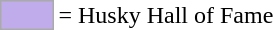<table>
<tr>
<td style="background-color:#C0ACEA; border:1px solid #aaaaaa; width:2em;"></td>
<td>= Husky Hall of Fame</td>
</tr>
</table>
